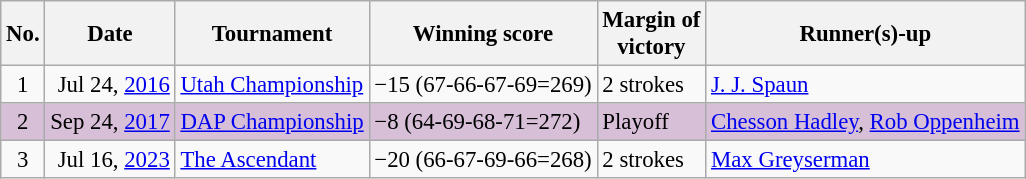<table class="wikitable" style="font-size:95%;">
<tr>
<th>No.</th>
<th>Date</th>
<th>Tournament</th>
<th>Winning score</th>
<th>Margin of<br>victory</th>
<th>Runner(s)-up</th>
</tr>
<tr>
<td align=center>1</td>
<td align=right>Jul 24, <a href='#'>2016</a></td>
<td><a href='#'>Utah Championship</a></td>
<td>−15 (67-66-67-69=269)</td>
<td>2 strokes</td>
<td> <a href='#'>J. J. Spaun</a></td>
</tr>
<tr style="background:thistle;">
<td align=center>2</td>
<td align=right>Sep 24, <a href='#'>2017</a></td>
<td><a href='#'>DAP Championship</a></td>
<td>−8 (64-69-68-71=272)</td>
<td>Playoff</td>
<td> <a href='#'>Chesson Hadley</a>,  <a href='#'>Rob Oppenheim</a></td>
</tr>
<tr>
<td align=center>3</td>
<td align=right>Jul 16, <a href='#'>2023</a></td>
<td><a href='#'>The Ascendant</a></td>
<td>−20 (66-67-69-66=268)</td>
<td>2 strokes</td>
<td> <a href='#'>Max Greyserman</a></td>
</tr>
</table>
